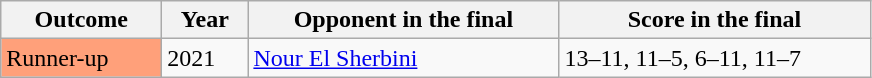<table class="sortable wikitable">
<tr>
<th width="100">Outcome</th>
<th width="50">Year</th>
<th width="200">Opponent in the final</th>
<th width="200">Score in the final</th>
</tr>
<tr>
<td bgcolor="ffa07a">Runner-up</td>
<td>2021</td>
<td> <a href='#'>Nour El Sherbini</a></td>
<td>13–11, 11–5, 6–11, 11–7</td>
</tr>
</table>
